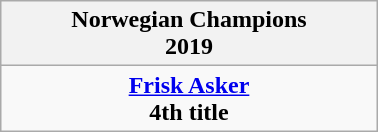<table class="wikitable" style="text-align: center; margin: 0 auto; width: 20%">
<tr>
<th>Norwegian Champions<br>2019</th>
</tr>
<tr>
<td><strong><a href='#'>Frisk Asker</a></strong><br><strong>4th title</strong></td>
</tr>
</table>
